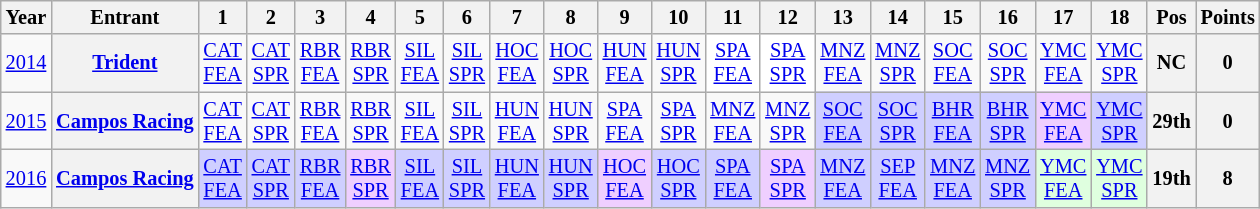<table class="wikitable" style="text-align:center; font-size:85%">
<tr>
<th>Year</th>
<th>Entrant</th>
<th>1</th>
<th>2</th>
<th>3</th>
<th>4</th>
<th>5</th>
<th>6</th>
<th>7</th>
<th>8</th>
<th>9</th>
<th>10</th>
<th>11</th>
<th>12</th>
<th>13</th>
<th>14</th>
<th>15</th>
<th>16</th>
<th>17</th>
<th>18</th>
<th>Pos</th>
<th>Points</th>
</tr>
<tr>
<td><a href='#'>2014</a></td>
<th><a href='#'>Trident</a></th>
<td><a href='#'>CAT<br>FEA</a></td>
<td><a href='#'>CAT<br>SPR</a></td>
<td><a href='#'>RBR<br>FEA</a></td>
<td><a href='#'>RBR<br>SPR</a></td>
<td><a href='#'>SIL<br>FEA</a></td>
<td><a href='#'>SIL<br>SPR</a></td>
<td><a href='#'>HOC<br>FEA</a></td>
<td><a href='#'>HOC<br>SPR</a></td>
<td><a href='#'>HUN<br>FEA</a></td>
<td><a href='#'>HUN<br>SPR</a></td>
<td style="background:#FFFFFF;"><a href='#'>SPA<br>FEA</a><br></td>
<td style="background:#FFFFFF;"><a href='#'>SPA<br>SPR</a><br></td>
<td><a href='#'>MNZ<br>FEA</a></td>
<td><a href='#'>MNZ<br>SPR</a></td>
<td><a href='#'>SOC<br>FEA</a></td>
<td><a href='#'>SOC<br>SPR</a></td>
<td><a href='#'>YMC<br>FEA</a></td>
<td><a href='#'>YMC<br>SPR</a></td>
<th>NC</th>
<th>0</th>
</tr>
<tr>
<td><a href='#'>2015</a></td>
<th nowrap><a href='#'>Campos Racing</a></th>
<td><a href='#'>CAT<br>FEA</a></td>
<td><a href='#'>CAT<br>SPR</a></td>
<td><a href='#'>RBR<br>FEA</a></td>
<td><a href='#'>RBR<br>SPR</a></td>
<td><a href='#'>SIL<br>FEA</a></td>
<td><a href='#'>SIL<br>SPR</a></td>
<td><a href='#'>HUN<br>FEA</a></td>
<td><a href='#'>HUN<br>SPR</a></td>
<td><a href='#'>SPA<br>FEA</a></td>
<td><a href='#'>SPA<br>SPR</a></td>
<td><a href='#'>MNZ<br>FEA</a></td>
<td><a href='#'>MNZ<br>SPR</a></td>
<td style="background:#CFCFFF;"><a href='#'>SOC<br>FEA</a><br></td>
<td style="background:#CFCFFF;"><a href='#'>SOC<br>SPR</a><br></td>
<td style="background:#CFCFFF;"><a href='#'>BHR<br>FEA</a><br></td>
<td style="background:#CFCFFF;"><a href='#'>BHR<br>SPR</a><br></td>
<td style="background:#EFCFFF;"><a href='#'>YMC<br>FEA</a><br></td>
<td style="background:#CFCFFF;"><a href='#'>YMC<br>SPR</a><br></td>
<th>29th</th>
<th>0</th>
</tr>
<tr>
<td><a href='#'>2016</a></td>
<th nowrap><a href='#'>Campos Racing</a></th>
<td style="background:#CFCFFF;"><a href='#'>CAT<br>FEA</a><br></td>
<td style="background:#CFCFFF;"><a href='#'>CAT<br>SPR</a><br></td>
<td style="background:#CFCFFF;"><a href='#'>RBR<br>FEA</a><br></td>
<td style="background:#EFCFFF;"><a href='#'>RBR<br>SPR</a><br></td>
<td style="background:#CFCFFF;"><a href='#'>SIL<br>FEA</a><br></td>
<td style="background:#CFCFFF;"><a href='#'>SIL<br>SPR</a><br></td>
<td style="background:#CFCFFF;"><a href='#'>HUN<br>FEA</a><br></td>
<td style="background:#CFCFFF;"><a href='#'>HUN<br>SPR</a><br></td>
<td style="background:#EFCFFF;"><a href='#'>HOC<br>FEA</a><br></td>
<td style="background:#CFCFFF;"><a href='#'>HOC<br>SPR</a><br></td>
<td style="background:#CFCFFF;"><a href='#'>SPA<br>FEA</a><br></td>
<td style="background:#EFCFFF;"><a href='#'>SPA<br>SPR</a><br></td>
<td style="background:#CFCFFF;"><a href='#'>MNZ<br>FEA</a><br></td>
<td style="background:#CFCFFF;"><a href='#'>SEP<br>FEA</a><br></td>
<td style="background:#CFCFFF;"><a href='#'>MNZ<br>FEA</a><br></td>
<td style="background:#CFCFFF;"><a href='#'>MNZ<br>SPR</a><br></td>
<td style="background:#DFFFDF;"><a href='#'>YMC<br>FEA</a><br></td>
<td style="background:#DFFFDF;"><a href='#'>YMC<br>SPR</a><br></td>
<th>19th</th>
<th>8</th>
</tr>
</table>
